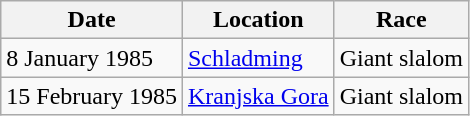<table class="wikitable">
<tr>
<th><strong>Date</strong></th>
<th><strong>Location</strong></th>
<th><strong>Race</strong></th>
</tr>
<tr>
<td>8 January 1985</td>
<td> <a href='#'>Schladming</a></td>
<td>Giant slalom</td>
</tr>
<tr>
<td>15 February 1985</td>
<td> <a href='#'>Kranjska Gora</a></td>
<td>Giant slalom</td>
</tr>
</table>
